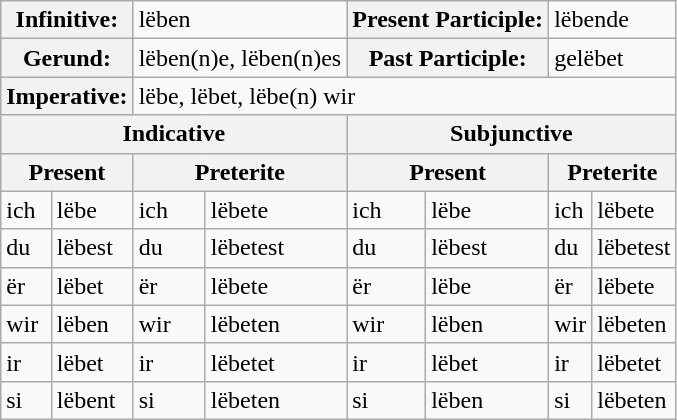<table class="wikitable">
<tr>
<th colspan="2">Infinitive:</th>
<td colspan="2">lëben</td>
<th colspan="2">Present Participle:</th>
<td colspan="2">lëbende</td>
</tr>
<tr>
<th colspan="2">Gerund:</th>
<td colspan="2">lëben(n)e, lëben(n)es</td>
<th colspan="2">Past Participle:</th>
<td colspan="2">gelëbet</td>
</tr>
<tr>
<th colspan="2">Imperative:</th>
<td colspan="6">lëbe, lëbet, lëbe(n) wir</td>
</tr>
<tr>
<th colspan="4">Indicative</th>
<th colspan="4">Subjunctive</th>
</tr>
<tr>
<th colspan="2">Present</th>
<th colspan="2">Preterite</th>
<th colspan="2">Present</th>
<th colspan="2">Preterite</th>
</tr>
<tr>
<td>ich</td>
<td>lëbe</td>
<td>ich</td>
<td>lëbete</td>
<td>ich</td>
<td>lëbe</td>
<td>ich</td>
<td>lëbete</td>
</tr>
<tr>
<td>du</td>
<td>lëbest</td>
<td>du</td>
<td>lëbetest</td>
<td>du</td>
<td>lëbest</td>
<td>du</td>
<td>lëbetest</td>
</tr>
<tr>
<td>ër</td>
<td>lëbet</td>
<td>ër</td>
<td>lëbete</td>
<td>ër</td>
<td>lëbe</td>
<td>ër</td>
<td>lëbete</td>
</tr>
<tr>
<td>wir</td>
<td>lëben</td>
<td>wir</td>
<td>lëbeten</td>
<td>wir</td>
<td>lëben</td>
<td>wir</td>
<td>lëbeten</td>
</tr>
<tr>
<td>ir</td>
<td>lëbet</td>
<td>ir</td>
<td>lëbetet</td>
<td>ir</td>
<td>lëbet</td>
<td>ir</td>
<td>lëbetet</td>
</tr>
<tr>
<td>si</td>
<td>lëbent</td>
<td>si</td>
<td>lëbeten</td>
<td>si</td>
<td>lëben</td>
<td>si</td>
<td>lëbeten</td>
</tr>
</table>
